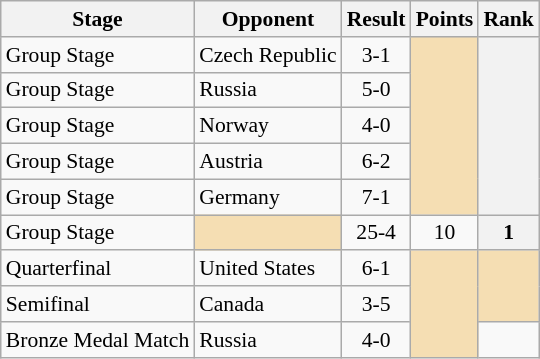<table class="wikitable" style="font-size:90%">
<tr>
<th rowspan="1">Stage</th>
<th rowspan="1">Opponent</th>
<th rowspan="1">Result</th>
<th rowspan="1">Points</th>
<th rowspan="1">Rank</th>
</tr>
<tr>
<td>Group Stage</td>
<td> Czech Republic</td>
<td align="center">3-1</td>
<td rowspan="5" bgcolor="wheat"></td>
<th rowspan="5" bgcolor="wheat"></th>
</tr>
<tr>
<td>Group Stage</td>
<td> Russia</td>
<td align="center">5-0</td>
</tr>
<tr>
<td>Group Stage</td>
<td> Norway</td>
<td align="center">4-0</td>
</tr>
<tr>
<td>Group Stage</td>
<td> Austria</td>
<td align="center">6-2</td>
</tr>
<tr>
<td>Group Stage</td>
<td> Germany</td>
<td align="center">7-1</td>
</tr>
<tr>
<td>Group Stage</td>
<td bgcolor="wheat"></td>
<td align="center">25-4</td>
<td align="center">10</td>
<th align="center">1</th>
</tr>
<tr>
<td>Quarterfinal</td>
<td> United States</td>
<td align="center">6-1</td>
<td rowspan="3" bgcolor="wheat"></td>
<td rowspan="2" bgcolor="wheat"></td>
</tr>
<tr>
<td>Semifinal</td>
<td> Canada</td>
<td align="center">3-5</td>
</tr>
<tr>
<td>Bronze Medal Match</td>
<td> Russia</td>
<td align="center">4-0</td>
<td></td>
</tr>
</table>
